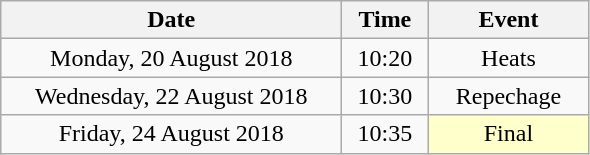<table class = "wikitable" style="text-align:center;">
<tr>
<th width=220>Date</th>
<th width=50>Time</th>
<th width=100>Event</th>
</tr>
<tr>
<td>Monday, 20 August 2018</td>
<td>10:20</td>
<td>Heats</td>
</tr>
<tr>
<td>Wednesday, 22 August 2018</td>
<td>10:30</td>
<td>Repechage</td>
</tr>
<tr>
<td>Friday, 24 August 2018</td>
<td>10:35</td>
<td bgcolor=ffffcc>Final</td>
</tr>
</table>
